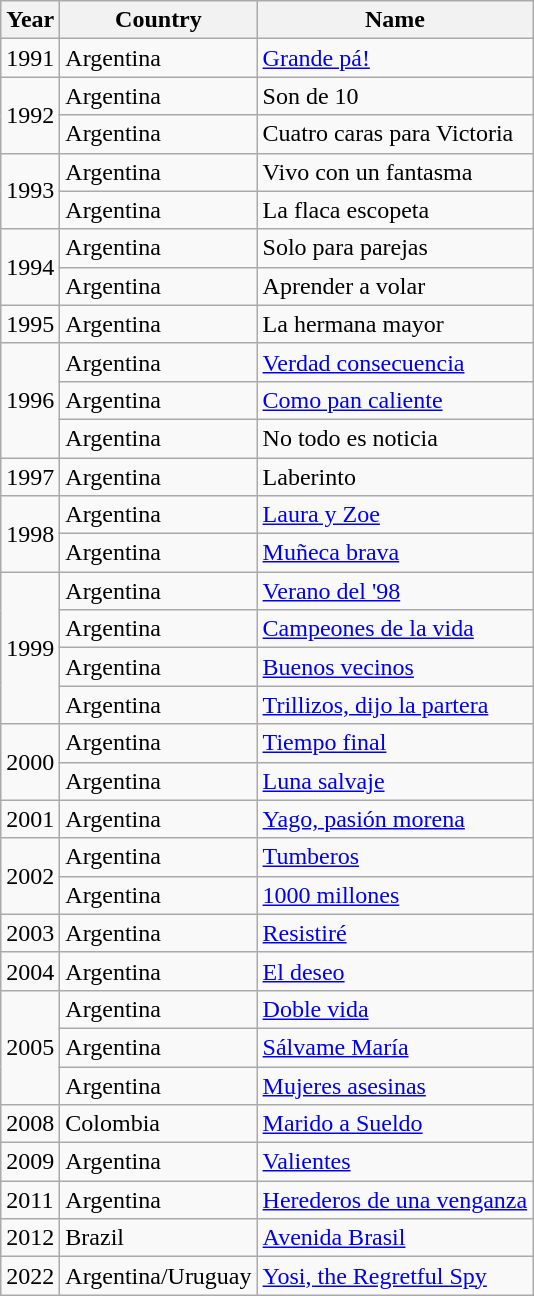<table class="wikitable">
<tr>
<th>Year</th>
<th>Country</th>
<th>Name</th>
</tr>
<tr>
<td>1991</td>
<td>Argentina</td>
<td><a href='#'>Grande pá!</a></td>
</tr>
<tr>
<td rowspan="2">1992</td>
<td>Argentina</td>
<td>Son de 10</td>
</tr>
<tr>
<td>Argentina</td>
<td>Cuatro caras para Victoria</td>
</tr>
<tr>
<td rowspan="2">1993</td>
<td>Argentina</td>
<td>Vivo con un fantasma</td>
</tr>
<tr>
<td>Argentina</td>
<td>La flaca escopeta</td>
</tr>
<tr>
<td rowspan="2">1994</td>
<td>Argentina</td>
<td>Solo para parejas</td>
</tr>
<tr>
<td>Argentina</td>
<td>Aprender a volar</td>
</tr>
<tr>
<td>1995</td>
<td>Argentina</td>
<td>La hermana mayor</td>
</tr>
<tr>
<td rowspan="3">1996</td>
<td>Argentina</td>
<td><a href='#'>Verdad consecuencia</a></td>
</tr>
<tr>
<td>Argentina</td>
<td><a href='#'>Como pan caliente</a></td>
</tr>
<tr>
<td>Argentina</td>
<td>No todo es noticia</td>
</tr>
<tr>
<td>1997</td>
<td>Argentina</td>
<td>Laberinto</td>
</tr>
<tr>
<td rowspan="2">1998</td>
<td>Argentina</td>
<td><a href='#'>Laura y Zoe</a></td>
</tr>
<tr>
<td>Argentina</td>
<td><a href='#'>Muñeca brava</a></td>
</tr>
<tr>
<td rowspan="4">1999</td>
<td>Argentina</td>
<td><a href='#'>Verano del '98</a></td>
</tr>
<tr>
<td>Argentina</td>
<td><a href='#'>Campeones de la vida</a></td>
</tr>
<tr>
<td>Argentina</td>
<td><a href='#'>Buenos vecinos</a></td>
</tr>
<tr>
<td>Argentina</td>
<td><a href='#'>Trillizos, dijo la partera</a></td>
</tr>
<tr>
<td rowspan="2">2000</td>
<td>Argentina</td>
<td><a href='#'>Tiempo final</a></td>
</tr>
<tr>
<td>Argentina</td>
<td><a href='#'>Luna salvaje</a></td>
</tr>
<tr>
<td>2001</td>
<td>Argentina</td>
<td><a href='#'>Yago, pasión morena</a></td>
</tr>
<tr>
<td rowspan="2">2002</td>
<td>Argentina</td>
<td><a href='#'>Tumberos</a></td>
</tr>
<tr>
<td>Argentina</td>
<td><a href='#'>1000 millones</a></td>
</tr>
<tr>
<td>2003</td>
<td>Argentina</td>
<td><a href='#'>Resistiré</a></td>
</tr>
<tr>
<td>2004</td>
<td>Argentina</td>
<td><a href='#'>El deseo</a></td>
</tr>
<tr>
<td rowspan="3">2005</td>
<td>Argentina</td>
<td><a href='#'>Doble vida</a></td>
</tr>
<tr>
<td>Argentina</td>
<td><a href='#'>Sálvame María</a></td>
</tr>
<tr>
<td>Argentina</td>
<td><a href='#'>Mujeres asesinas</a></td>
</tr>
<tr>
<td>2008</td>
<td>Colombia</td>
<td><a href='#'>Marido a Sueldo</a></td>
</tr>
<tr>
<td>2009</td>
<td>Argentina</td>
<td><a href='#'>Valientes</a></td>
</tr>
<tr>
<td>2011</td>
<td>Argentina</td>
<td><a href='#'>Herederos de una venganza</a></td>
</tr>
<tr>
<td>2012</td>
<td>Brazil</td>
<td><a href='#'>Avenida Brasil</a></td>
</tr>
<tr>
<td>2022</td>
<td>Argentina/Uruguay</td>
<td><a href='#'>Yosi, the Regretful Spy</a></td>
</tr>
</table>
